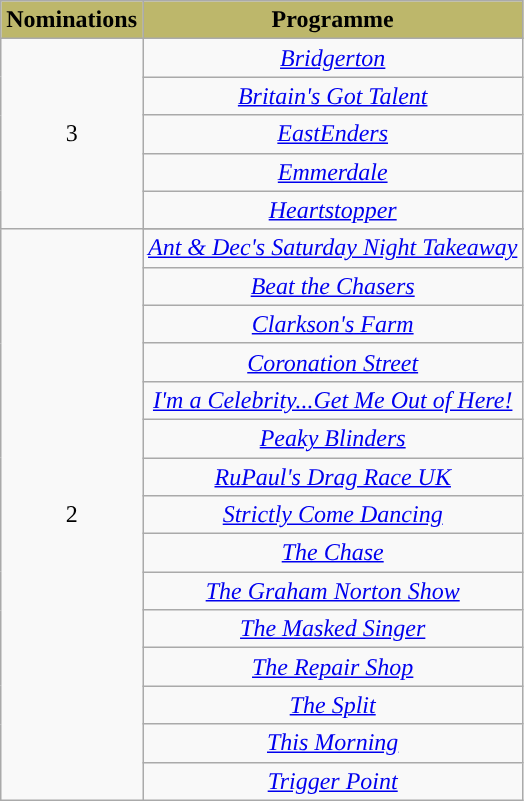<table class="wikitable" style="text-align:center;">
<tr>
<th style="background:#BDB76B;">Nominations</th>
<th style="background:#BDB76B;">Programme</th>
</tr>
<tr>
<td rowspan="5">3</td>
<td><em><a href='#'>Bridgerton</a></em></td>
</tr>
<tr>
<td><em><a href='#'>Britain's Got Talent</a></em></td>
</tr>
<tr>
<td><em><a href='#'>EastEnders</a></em></td>
</tr>
<tr>
<td><em><a href='#'>Emmerdale</a></em></td>
</tr>
<tr>
<td><em><a href='#'>Heartstopper</a></em></td>
</tr>
<tr>
<td rowspan="16">2</td>
</tr>
<tr>
<td><em><a href='#'>Ant & Dec's Saturday Night Takeaway</a></em></td>
</tr>
<tr>
<td><em><a href='#'>Beat the Chasers</a></em></td>
</tr>
<tr>
<td><em><a href='#'>Clarkson's Farm</a></em></td>
</tr>
<tr>
<td><em><a href='#'>Coronation Street</a></em></td>
</tr>
<tr>
<td><em><a href='#'>I'm a Celebrity...Get Me Out of Here!</a></em></td>
</tr>
<tr>
<td><em><a href='#'>Peaky Blinders</a></em></td>
</tr>
<tr>
<td><em><a href='#'>RuPaul's Drag Race UK</a></em></td>
</tr>
<tr>
<td><em><a href='#'>Strictly Come Dancing</a></em></td>
</tr>
<tr>
<td><em><a href='#'>The Chase</a></em></td>
</tr>
<tr>
<td><em><a href='#'>The Graham Norton Show</a></em></td>
</tr>
<tr>
<td><em><a href='#'>The Masked Singer</a></em></td>
</tr>
<tr>
<td><em><a href='#'>The Repair Shop</a></em></td>
</tr>
<tr>
<td><em><a href='#'>The Split</a></em></td>
</tr>
<tr>
<td><em><a href='#'>This Morning</a></em></td>
</tr>
<tr>
<td><em><a href='#'>Trigger Point</a></em></td>
</tr>
</table>
